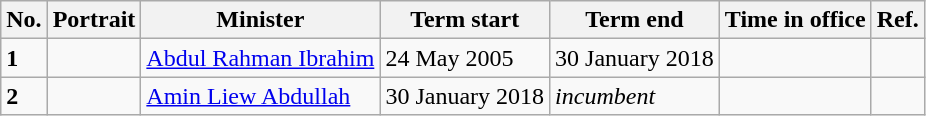<table class="wikitable">
<tr>
<th>No.</th>
<th>Portrait</th>
<th>Minister</th>
<th>Term start</th>
<th>Term end</th>
<th>Time in office</th>
<th>Ref.</th>
</tr>
<tr>
<td><strong>1</strong></td>
<td></td>
<td><a href='#'>Abdul Rahman Ibrahim</a></td>
<td>24 May 2005</td>
<td>30 January 2018</td>
<td></td>
<td></td>
</tr>
<tr>
<td><strong>2</strong></td>
<td></td>
<td><a href='#'>Amin Liew Abdullah</a></td>
<td>30 January 2018</td>
<td><em>incumbent</em></td>
<td></td>
<td></td>
</tr>
</table>
